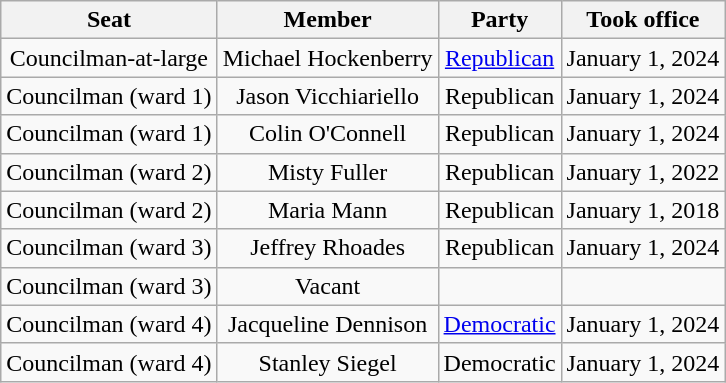<table class="wikitable mw-collapsible mw-collapsed" style="text-align:center">
<tr>
<th>Seat</th>
<th>Member</th>
<th>Party</th>
<th>Took office</th>
</tr>
<tr>
<td>Councilman-at-large</td>
<td>Michael Hockenberry</td>
<td><a href='#'>Republican</a></td>
<td>January 1, 2024</td>
</tr>
<tr>
<td>Councilman (ward 1)</td>
<td>Jason Vicchiariello</td>
<td>Republican</td>
<td>January 1, 2024</td>
</tr>
<tr>
<td>Councilman (ward 1)</td>
<td>Colin O'Connell</td>
<td>Republican</td>
<td>January 1, 2024</td>
</tr>
<tr>
<td>Councilman (ward 2)</td>
<td>Misty Fuller</td>
<td>Republican</td>
<td>January 1, 2022</td>
</tr>
<tr>
<td>Councilman (ward 2)</td>
<td>Maria Mann</td>
<td>Republican</td>
<td>January 1, 2018</td>
</tr>
<tr>
<td>Councilman (ward 3)</td>
<td>Jeffrey Rhoades</td>
<td>Republican</td>
<td>January 1, 2024</td>
</tr>
<tr>
<td>Councilman (ward 3)</td>
<td>Vacant</td>
<td></td>
<td></td>
</tr>
<tr>
<td>Councilman (ward 4)</td>
<td>Jacqueline Dennison</td>
<td><a href='#'>Democratic</a></td>
<td>January 1, 2024</td>
</tr>
<tr>
<td>Councilman (ward 4)</td>
<td>Stanley Siegel</td>
<td>Democratic</td>
<td>January 1, 2024</td>
</tr>
</table>
